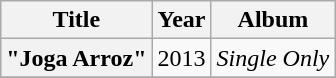<table class="wikitable plainrowheaders" style="text-align:center;">
<tr>
<th scope="col">Title</th>
<th scope="col">Year</th>
<th scope="col">Album</th>
</tr>
<tr>
<th scope="row">"Joga Arroz"</th>
<td>2013</td>
<td><em>Single Only</em></td>
</tr>
<tr>
</tr>
</table>
